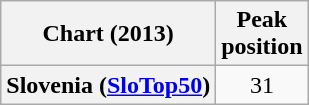<table class="wikitable plainrowheaders">
<tr>
<th scope="col">Chart (2013)</th>
<th scope="col">Peak<br>position</th>
</tr>
<tr>
<th scope="row">Slovenia (<a href='#'>SloTop50</a>)</th>
<td align=center>31</td>
</tr>
</table>
